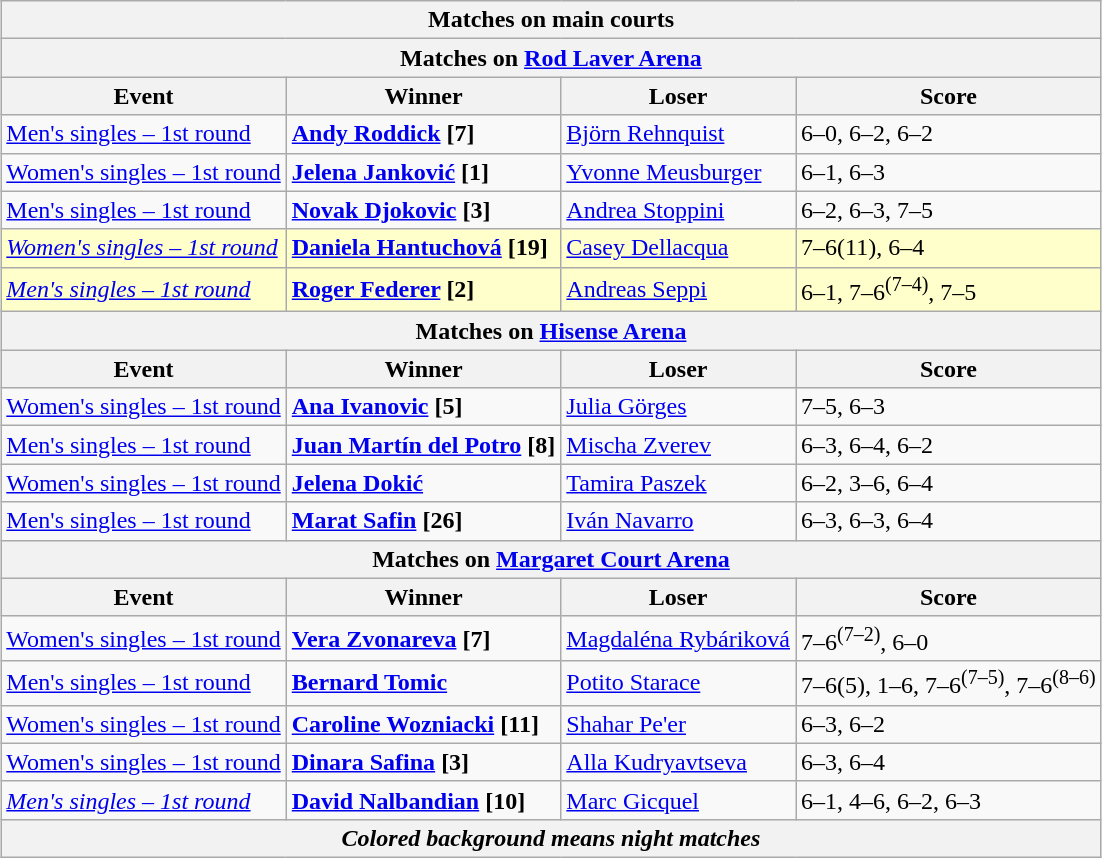<table class="wikitable collapsible uncollapsed" style="margin:auto;">
<tr>
<th colspan=4 style="white-space:nowrap;">Matches on main courts</th>
</tr>
<tr>
<th colspan=4>Matches on <a href='#'>Rod Laver Arena</a></th>
</tr>
<tr>
<th>Event</th>
<th>Winner</th>
<th>Loser</th>
<th>Score</th>
</tr>
<tr>
<td><a href='#'>Men's singles – 1st round</a></td>
<td> <strong><a href='#'>Andy Roddick</a> [7]</strong></td>
<td> <a href='#'>Björn Rehnquist</a></td>
<td>6–0, 6–2, 6–2</td>
</tr>
<tr>
<td><a href='#'>Women's singles – 1st round</a></td>
<td> <strong><a href='#'>Jelena Janković</a> [1] </strong></td>
<td> <a href='#'>Yvonne Meusburger</a></td>
<td>6–1, 6–3</td>
</tr>
<tr>
<td><a href='#'>Men's singles – 1st round</a></td>
<td> <strong><a href='#'>Novak Djokovic</a> [3]</strong></td>
<td> <a href='#'>Andrea Stoppini</a></td>
<td>6–2, 6–3, 7–5</td>
</tr>
<tr bgcolor="#FFFFCC">
<td><em><a href='#'>Women's singles – 1st round</a></em></td>
<td> <strong><a href='#'>Daniela Hantuchová</a> [19]</strong></td>
<td> <a href='#'>Casey Dellacqua</a></td>
<td>7–6(11), 6–4</td>
</tr>
<tr bgcolor="#FFFFCC">
<td><em><a href='#'>Men's singles – 1st round</a></em></td>
<td> <strong><a href='#'>Roger Federer</a> [2]</strong></td>
<td> <a href='#'>Andreas Seppi</a></td>
<td>6–1, 7–6<sup>(7–4)</sup>, 7–5</td>
</tr>
<tr>
<th colspan=4>Matches on <a href='#'>Hisense Arena</a></th>
</tr>
<tr>
<th>Event</th>
<th>Winner</th>
<th>Loser</th>
<th>Score</th>
</tr>
<tr>
<td><a href='#'>Women's singles – 1st round</a></td>
<td> <strong><a href='#'>Ana Ivanovic</a> [5]</strong></td>
<td> <a href='#'>Julia Görges</a></td>
<td>7–5, 6–3</td>
</tr>
<tr>
<td><a href='#'>Men's singles – 1st round</a></td>
<td> <strong><a href='#'>Juan Martín del Potro</a> [8]</strong></td>
<td> <a href='#'>Mischa Zverev</a></td>
<td>6–3, 6–4, 6–2</td>
</tr>
<tr>
<td><a href='#'>Women's singles – 1st round</a></td>
<td> <strong><a href='#'>Jelena Dokić</a></strong></td>
<td> <a href='#'>Tamira Paszek</a></td>
<td>6–2, 3–6, 6–4</td>
</tr>
<tr>
<td><a href='#'>Men's singles – 1st round</a></td>
<td> <strong><a href='#'>Marat Safin</a> [26]</strong></td>
<td> <a href='#'>Iván Navarro</a></td>
<td>6–3, 6–3, 6–4</td>
</tr>
<tr>
<th colspan=4>Matches on <a href='#'>Margaret Court Arena</a></th>
</tr>
<tr>
<th>Event</th>
<th>Winner</th>
<th>Loser</th>
<th>Score</th>
</tr>
<tr>
<td><a href='#'>Women's singles – 1st round</a></td>
<td> <strong><a href='#'>Vera Zvonareva</a> [7]</strong></td>
<td> <a href='#'>Magdaléna Rybáriková</a></td>
<td>7–6<sup>(7–2)</sup>, 6–0</td>
</tr>
<tr>
<td><a href='#'>Men's singles – 1st round</a></td>
<td> <strong><a href='#'>Bernard Tomic</a></strong></td>
<td> <a href='#'>Potito Starace</a></td>
<td>7–6(5), 1–6, 7–6<sup>(7–5)</sup>, 7–6<sup>(8–6)</sup></td>
</tr>
<tr>
<td><a href='#'>Women's singles – 1st round</a></td>
<td> <strong><a href='#'>Caroline Wozniacki</a> [11]</strong></td>
<td> <a href='#'>Shahar Pe'er</a></td>
<td>6–3, 6–2</td>
</tr>
<tr>
<td><a href='#'>Women's singles – 1st round</a></td>
<td> <strong><a href='#'>Dinara Safina</a> [3]</strong></td>
<td> <a href='#'>Alla Kudryavtseva</a></td>
<td>6–3, 6–4</td>
</tr>
<tr>
<td><em><a href='#'>Men's singles – 1st round</a></em></td>
<td> <strong><a href='#'>David Nalbandian</a> [10]</strong></td>
<td> <a href='#'>Marc Gicquel</a></td>
<td>6–1, 4–6, 6–2, 6–3</td>
</tr>
<tr>
<th colspan=4><em>Colored background means night matches</em></th>
</tr>
</table>
